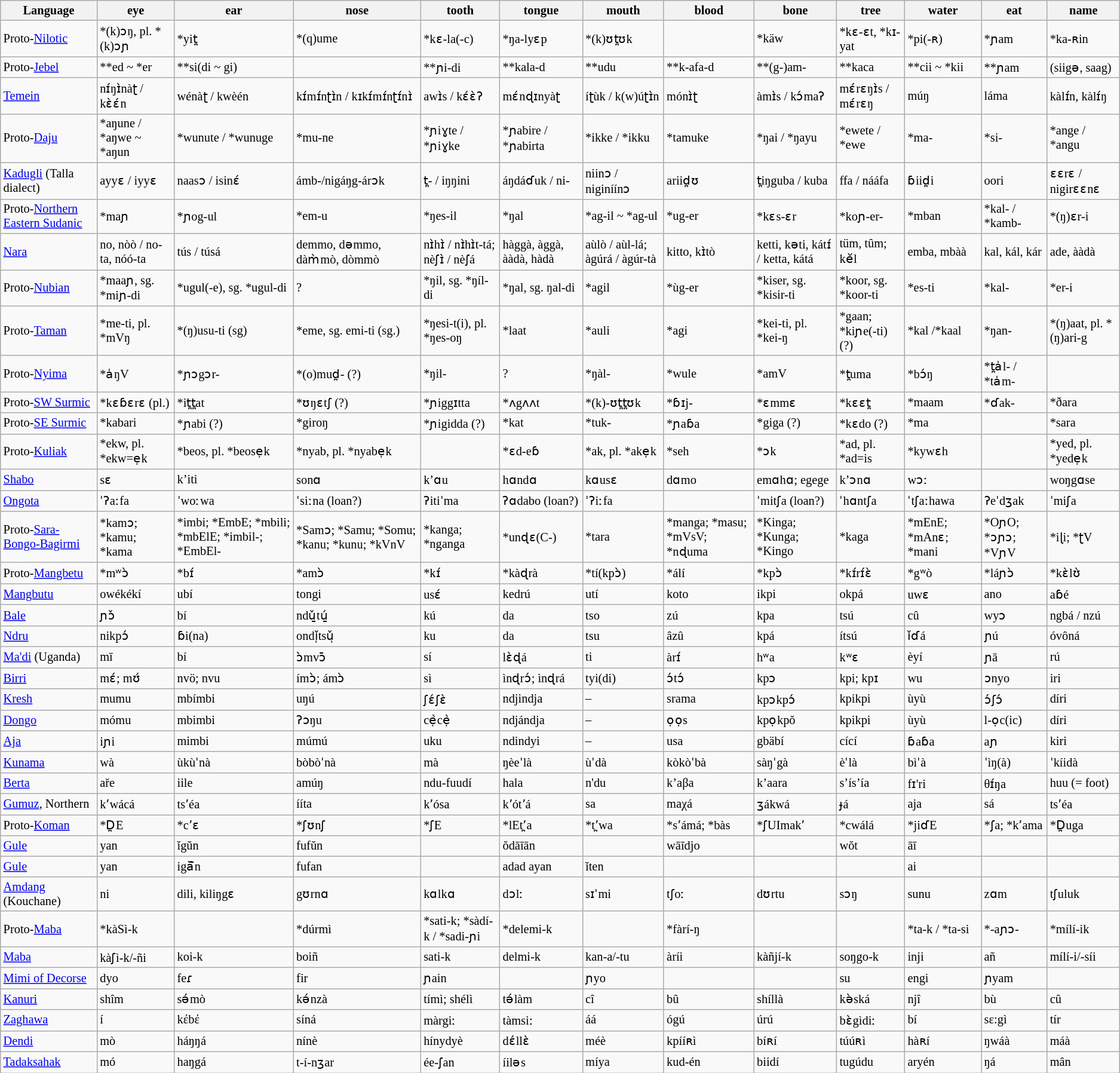<table class="wikitable sortable"  style="font-size: 85%">
<tr>
<th>Language</th>
<th>eye</th>
<th>ear</th>
<th>nose</th>
<th>tooth</th>
<th>tongue</th>
<th>mouth</th>
<th>blood</th>
<th>bone</th>
<th>tree</th>
<th>water</th>
<th>eat</th>
<th>name</th>
</tr>
<tr>
<td>Proto-<a href='#'>Nilotic</a></td>
<td>*(k)ɔŋ, pl. *(k)ɔɲ</td>
<td>*yit̪</td>
<td>*(q)ume</td>
<td>*kɛ-la(-c)</td>
<td>*ŋa-lyɛp</td>
<td>*(k)ʊt̪ʊk</td>
<td></td>
<td>*käw</td>
<td>*kɛ-ɛt, *kɪ-yat</td>
<td>*pi(-ʀ)</td>
<td>*ɲam</td>
<td>*ka-ʀin</td>
</tr>
<tr>
<td>Proto-<a href='#'>Jebel</a></td>
<td>**ed ~ *er</td>
<td>**si(di ~ gi)</td>
<td></td>
<td>**ɲi-di</td>
<td>**kala-d</td>
<td>**udu</td>
<td>**k-afa-d</td>
<td>**(g-)am-</td>
<td>**kaca</td>
<td>**cii ~ *kii</td>
<td>**ɲam</td>
<td>(siigə, saag)</td>
</tr>
<tr>
<td><a href='#'>Temein</a></td>
<td>nɪ́ŋɪ̀nàʈ / kɛ̀ɛ́n</td>
<td>wénàʈ / kwèén</td>
<td>kɪ́mɪ́nʈɪ̀n / kɪkɪ́mɪ́nʈɪ́nɪ̀</td>
<td>awɪ̀s / kɛ́ɛ̀ʔ</td>
<td>mɛ́nɖɪnyàʈ</td>
<td>íʈùk / k(w)úʈɪ̀n</td>
<td>mónɪ̀ʈ</td>
<td>àmɪ̀s / kɔ́maʔ</td>
<td>mɛ́rɛŋɪ̀s / mɛ́rɛŋ</td>
<td>múŋ</td>
<td>láma</td>
<td>kàlɪ́n, kàlɪ́ŋ</td>
</tr>
<tr>
<td>Proto-<a href='#'>Daju</a></td>
<td>*aŋune / *aŋwe ~ *aŋun</td>
<td>*wunute / *wunuge</td>
<td>*mu-ne</td>
<td>*ɲiɣte / *ɲiɣke</td>
<td>*ɲabire / *ɲabirta</td>
<td>*ikke / *ikku</td>
<td>*tamuke</td>
<td>*ŋai / *ŋayu</td>
<td>*ewete / *ewe</td>
<td>*ma-</td>
<td>*si-</td>
<td>*ange / *angu</td>
</tr>
<tr>
<td><a href='#'>Kadugli</a> (Talla dialect)</td>
<td>ayyɛ / iyyɛ</td>
<td>naasɔ / isinɛ́</td>
<td>ámb-/nigáŋg-árɔk</td>
<td>t̪- / iŋŋini</td>
<td>áŋdáɗuk / ni-</td>
<td>niinɔ / niginíínɔ</td>
<td>ariid̪ʊ</td>
<td>t̪iŋguba / kuba</td>
<td>ffa / nááfa</td>
<td>ɓiid̪i</td>
<td>oori</td>
<td>ɛɛrɛ / nigirɛɛnɛ</td>
</tr>
<tr>
<td>Proto-<a href='#'>Northern Eastern Sudanic</a></td>
<td>*maɲ</td>
<td>*ɲog-ul</td>
<td>*em-u</td>
<td>*ŋes-il</td>
<td>*ŋal</td>
<td>*ag-il ~ *ag-ul</td>
<td>*ug-er</td>
<td>*kɛs-ɛr</td>
<td>*koɲ-er-</td>
<td>*mban</td>
<td>*kal- / *kamb-</td>
<td>*(ŋ)ɛr-i</td>
</tr>
<tr>
<td><a href='#'>Nara</a></td>
<td>no, nòò / no-ta, nóó-ta</td>
<td>tús / túsá</td>
<td>demmo, dəmmo, dàm̀mò, dòmmò</td>
<td>nɪ̀hɪ̀ / nɪ̀hɪ̀t-tá; nèʃɪ̀ / nèʃá</td>
<td>hàggà, àggà, ààdà, hàdà</td>
<td>aùlò / aùl-lá; àgúrá / àgúr-tà</td>
<td>kitto, kɪ̀tò</td>
<td>ketti, kəti, kátɪ́ / ketta, kátá</td>
<td>tüm, tûm; kè́l</td>
<td>emba, mbàà</td>
<td>kal, kál, kár</td>
<td>ade, ààdà</td>
</tr>
<tr>
<td>Proto-<a href='#'>Nubian</a></td>
<td>*maaɲ, sg. *miɲ-di</td>
<td>*ugul(-e), sg. *ugul-di</td>
<td>?</td>
<td>*ŋil, sg. *ŋíl-di</td>
<td>*ŋal, sg. ŋal-di</td>
<td>*agil</td>
<td>*ùg-er</td>
<td>*kiser, sg. *kisir-ti</td>
<td>*koor, sg. *koor-ti</td>
<td>*es-ti</td>
<td>*kal-</td>
<td>*er-i</td>
</tr>
<tr>
<td>Proto-<a href='#'>Taman</a></td>
<td>*me-ti, pl. *mVŋ</td>
<td>*(ŋ)usu-ti (sg)</td>
<td>*eme, sg. emi-ti (sg.)</td>
<td>*ŋesi-t(i), pl. *ŋes-oŋ</td>
<td>*laat</td>
<td>*auli</td>
<td>*agi</td>
<td>*kei-ti, pl. *kei-ŋ</td>
<td>*gaan; *kiɲe(-ti) (?)</td>
<td>*kal /*kaal</td>
<td>*ŋan-</td>
<td>*(ŋ)aat, pl. *(ŋ)ari-g</td>
</tr>
<tr>
<td>Proto-<a href='#'>Nyima</a></td>
<td>*a̍ŋV</td>
<td>*ɲɔgɔr-</td>
<td>*(o)mud̪- (?)</td>
<td>*ŋil-</td>
<td>?</td>
<td>*ŋàl-</td>
<td>*wule</td>
<td>*amV</td>
<td>*t̪uma</td>
<td>*bɔ́ŋ</td>
<td>*t̪a̍l- / *ta̍m-</td>
<td></td>
</tr>
<tr>
<td>Proto-<a href='#'>SW Surmic</a></td>
<td>*kɛɓɛrɛ (pl.)</td>
<td>*it̪t̪at</td>
<td>*ʊŋɛtʃ (?)</td>
<td>*ɲiggɪtta</td>
<td>*ʌgʌʌt</td>
<td>*(k)-ʊt̪t̪ʊk</td>
<td>*ɓɪj-</td>
<td>*ɛmmɛ</td>
<td>*kɛɛt̪</td>
<td>*maam</td>
<td>*ɗak-</td>
<td>*ðara</td>
</tr>
<tr>
<td>Proto-<a href='#'>SE Surmic</a></td>
<td>*kabari</td>
<td>*ɲabi (?)</td>
<td>*giroŋ</td>
<td>*ɲigidda (?)</td>
<td>*kat</td>
<td>*tuk-</td>
<td>*ɲaɓa</td>
<td>*giga (?)</td>
<td>*kɛdo (?)</td>
<td>*ma</td>
<td></td>
<td>*sara</td>
</tr>
<tr>
<td>Proto-<a href='#'>Kuliak</a></td>
<td>*ekw, pl. *ekw=ẹk</td>
<td>*beos, pl. *beosẹk</td>
<td>*nyab, pl. *nyabẹk</td>
<td></td>
<td>*ɛd-eɓ</td>
<td>*ak, pl. *akẹk</td>
<td>*seh</td>
<td>*ɔk</td>
<td>*ad, pl. *ad=is</td>
<td>*kywɛh</td>
<td></td>
<td>*yed, pl. *yedẹk</td>
</tr>
<tr>
<td><a href='#'>Shabo</a></td>
<td>sɛ</td>
<td>k’iti</td>
<td>sonɑ</td>
<td>k’ɑu</td>
<td>hɑndɑ</td>
<td>kɑusɛ</td>
<td>dɑmo</td>
<td>emɑhɑ; egege</td>
<td>k’ɔnɑ</td>
<td>wɔː</td>
<td></td>
<td>woŋgɑse</td>
</tr>
<tr>
<td><a href='#'>Ongota</a></td>
<td>ˈʔaːfa</td>
<td>ˈwoːwa</td>
<td>ˈsiːna (loan?)</td>
<td>ʔitiˈma</td>
<td>ʔɑdabo (loan?)</td>
<td>ˈʔiːfa</td>
<td></td>
<td>ˈmitʃa (loan?)</td>
<td>ˈhɑntʃa</td>
<td>ˈtʃaːhawa</td>
<td>ʔeˈdʒak</td>
<td>ˈmiʃa</td>
</tr>
<tr>
<td>Proto-<a href='#'>Sara-Bongo-Bagirmi</a></td>
<td>*kamɔ; *kamu; *kama</td>
<td>*imbi; *EmbE; *mbili; *mbElE; *imbil-; *EmbEl-</td>
<td>*Samɔ; *Samu; *Somu; *kanu; *kunu; *kVnV</td>
<td>*kanga; *nganga</td>
<td>*unɖɛ(C-)</td>
<td>*tara</td>
<td>*manga; *masu; *mVsV; *nɖuma</td>
<td>*Kinga; *Kunga; *Kingo</td>
<td>*kaga</td>
<td>*mEnE; *mAnɛ; *mani</td>
<td>*OɲO; *ɔɲɔ; *VɲV</td>
<td>*iɭi; *ʈV</td>
</tr>
<tr>
<td>Proto-<a href='#'>Mangbetu</a></td>
<td>*mʷɔ̀</td>
<td>*bɪ́</td>
<td>*amɔ̀</td>
<td>*kɪ́</td>
<td>*kàɖrà</td>
<td>*tí(kpɔ̀)</td>
<td>*álí</td>
<td>*kpɔ̀</td>
<td>*kɪ́rɪ́ɛ̀</td>
<td>*gʷò</td>
<td>*láɲɔ̀</td>
<td>*kɛ̀lʊ̀</td>
</tr>
<tr>
<td><a href='#'>Mangbutu</a></td>
<td>owékékí</td>
<td>ubí</td>
<td>tongi</td>
<td>usɛ́</td>
<td>kedrú</td>
<td>utí</td>
<td>koto</td>
<td>ikpi</td>
<td>okpá</td>
<td>uwɛ</td>
<td>ano</td>
<td>aɓé</td>
</tr>
<tr>
<td><a href='#'>Bale</a></td>
<td>ɲɔ̌</td>
<td>bí</td>
<td>ndǔ̱tú̱</td>
<td>kú</td>
<td>da</td>
<td>tso</td>
<td>zú</td>
<td>kpa</td>
<td>tsú</td>
<td>cû</td>
<td>wyɔ</td>
<td>ngbá / nzú</td>
</tr>
<tr>
<td><a href='#'>Ndru</a></td>
<td>nikpɔ́</td>
<td>ɓi(na)</td>
<td>ondǐ̹tsǔ̹</td>
<td>ku</td>
<td>da</td>
<td>tsu</td>
<td>âzû</td>
<td>kpá</td>
<td>ítsú</td>
<td>ǐɗá</td>
<td>ɲú</td>
<td>óvôná</td>
</tr>
<tr>
<td><a href='#'>Ma'di</a> (Uganda)</td>
<td>mī</td>
<td>bí</td>
<td>ɔ̀mvɔ̄</td>
<td>sí</td>
<td>lɛ̀ɖá</td>
<td>ti</td>
<td>àrɪ́</td>
<td>hʷa</td>
<td>kʷɛ</td>
<td>èyí</td>
<td>ɲā</td>
<td>rú</td>
</tr>
<tr>
<td><a href='#'>Birri</a></td>
<td>mɛ́; mʊ́</td>
<td>nvö; nvu</td>
<td>ímɔ̀; ámɔ̀</td>
<td>sì</td>
<td>ìnɖrɔ́; ìnɖrá</td>
<td>tyi(di)</td>
<td>ɔ́tɔ́</td>
<td>kpɔ</td>
<td>kpi; kpɪ</td>
<td>wu</td>
<td>ɔnyo</td>
<td>iri</td>
</tr>
<tr>
<td><a href='#'>Kresh</a></td>
<td>mumu</td>
<td>mbímbi</td>
<td>uŋú</td>
<td>ʃɛ́ʃɛ̀</td>
<td>ndjindja</td>
<td>–</td>
<td>srama</td>
<td>kpɔkpɔ́</td>
<td>kpikpi</td>
<td>ùyù</td>
<td>ɔ́ʃɔ́</td>
<td>díri</td>
</tr>
<tr>
<td><a href='#'>Dongo</a></td>
<td>mómu</td>
<td>mbimbi</td>
<td>ʔɔŋu</td>
<td>cẹ̀cẹ̀</td>
<td>ndjándja</td>
<td>–</td>
<td>ọọs</td>
<td>kpọkpŏ</td>
<td>kpikpi</td>
<td>ùyù</td>
<td>l-ọc(ic)</td>
<td>díri</td>
</tr>
<tr>
<td><a href='#'>Aja</a></td>
<td>iɲi</td>
<td>mimbi</td>
<td>múmú</td>
<td>uku</td>
<td>ndindyi</td>
<td>–</td>
<td>usa</td>
<td>gbäbí</td>
<td>cící</td>
<td>ɓaɓa</td>
<td>aɲ</td>
<td>kiri</td>
</tr>
<tr>
<td><a href='#'>Kunama</a></td>
<td>wà</td>
<td>ùkùˈnà</td>
<td>bòbòˈnà</td>
<td>mà</td>
<td>ŋèeˈlà</td>
<td>ùˈdà</td>
<td>kòkòˈbà</td>
<td>sàŋˈgà</td>
<td>èˈlà</td>
<td>bìˈà</td>
<td>ˈìŋ(à)</td>
<td>ˈkíidà</td>
</tr>
<tr>
<td><a href='#'>Berta</a></td>
<td>aře</td>
<td>iile</td>
<td>amúŋ</td>
<td>ndu-fuudí</td>
<td>hala</td>
<td>n'du</td>
<td>k’aβa</td>
<td>k’aara</td>
<td>s’ís’ía</td>
<td>fɪ'ri</td>
<td>θɪ́ŋa</td>
<td>huu (= foot)</td>
</tr>
<tr>
<td><a href='#'>Gumuz</a>, Northern</td>
<td>kʼwácá</td>
<td>tsʼéa</td>
<td>ííta</td>
<td>kʼósa</td>
<td>kʼótʼá</td>
<td>sa</td>
<td>maχá</td>
<td>ʒákwá</td>
<td>ɟá</td>
<td>aja</td>
<td>sá</td>
<td>tsʼéa</td>
</tr>
<tr>
<td>Proto-<a href='#'>Koman</a></td>
<td>*D̪E</td>
<td>*cʼɛ</td>
<td>*ʃʊnʃ</td>
<td>*ʃE</td>
<td>*lEtʼ̪a</td>
<td>*tʼ̪wa</td>
<td>*sʼámá; *bàs</td>
<td>*ʃUImakʼ</td>
<td>*cwálá</td>
<td>*jiɗE</td>
<td>*ʃa; *kʼama</td>
<td>*D̪uga</td>
</tr>
<tr>
<td><a href='#'>Gule</a></td>
<td>yan</td>
<td>ĭgŭn</td>
<td>fufŭn</td>
<td></td>
<td>ŏdāīān</td>
<td></td>
<td>wāīdjo</td>
<td></td>
<td>wŏt</td>
<td>āī</td>
<td></td>
<td></td>
</tr>
<tr>
<td><a href='#'>Gule</a></td>
<td>yan</td>
<td>igă̄n</td>
<td>fufan</td>
<td></td>
<td>adad ayan</td>
<td>ĭten</td>
<td></td>
<td></td>
<td></td>
<td>ai</td>
<td></td>
<td></td>
</tr>
<tr>
<td><a href='#'>Amdang</a> (Kouchane)</td>
<td>ni</td>
<td>dili, kiliŋgɛ</td>
<td>gʊrnɑ</td>
<td>kɑlkɑ</td>
<td>dɔlː</td>
<td>sɪˈmi</td>
<td>tʃoː</td>
<td>dʊrtu</td>
<td>sɔŋ</td>
<td>sunu</td>
<td>zɑm</td>
<td>tʃuluk</td>
</tr>
<tr>
<td>Proto-<a href='#'>Maba</a></td>
<td>*kàSì-k</td>
<td></td>
<td>*dúrmì</td>
<td>*sati-k; *sàdí-k / *sadi-ɲi</td>
<td>*delemi-k</td>
<td></td>
<td>*fàrí-ŋ</td>
<td></td>
<td></td>
<td>*ta-k / *ta-si</td>
<td>*-aɲɔ-</td>
<td>*mílí-ik</td>
</tr>
<tr>
<td><a href='#'>Maba</a></td>
<td>kàʃì-k/-ñi</td>
<td>koi-k</td>
<td>boiñ</td>
<td>sati-k</td>
<td>delmi-k</td>
<td>kan-a/-tu</td>
<td>àríi</td>
<td>kàñjí-k</td>
<td>soŋgo-k</td>
<td>inji</td>
<td>añ</td>
<td>mílí-i/-síi</td>
</tr>
<tr>
<td><a href='#'>Mimi of Decorse</a></td>
<td>dyo</td>
<td>feɾ</td>
<td>fir</td>
<td>ɲain</td>
<td></td>
<td>ɲyo</td>
<td></td>
<td></td>
<td>su</td>
<td>engi</td>
<td>ɲyam</td>
<td></td>
</tr>
<tr>
<td><a href='#'>Kanuri</a></td>
<td>shîm</td>
<td>sə́mò</td>
<td>kə́nzà</td>
<td>tímì; shélì</td>
<td>tə́làm</td>
<td>cî</td>
<td>bû</td>
<td>shíllà</td>
<td>kə̀ská</td>
<td>njî</td>
<td>bù</td>
<td>cû</td>
</tr>
<tr>
<td><a href='#'>Zaghawa</a></td>
<td>í</td>
<td>kέbέ</td>
<td>síná</td>
<td>màrgiː</td>
<td>tàmsiː</td>
<td>áá</td>
<td>ógú</td>
<td>úrú</td>
<td>bɛ̀gìdiː</td>
<td>bí</td>
<td>sε:gì</td>
<td>tír</td>
</tr>
<tr>
<td><a href='#'>Dendi</a></td>
<td>mò</td>
<td>háŋŋá</td>
<td>nínè</td>
<td>hínydyè</td>
<td>dɛ́llɛ̀</td>
<td>méè</td>
<td>kpííʀì</td>
<td>bíʀí</td>
<td>túúʀì</td>
<td>hàʀí</td>
<td>ŋwáà</td>
<td>máà</td>
</tr>
<tr>
<td><a href='#'>Tadaksahak</a></td>
<td>mó</td>
<td>haŋgá</td>
<td>t-í-nʒar</td>
<td>ée-ʃan</td>
<td>íilǝs</td>
<td>míya</td>
<td>kud-én</td>
<td>biidí</td>
<td>tugúdu</td>
<td>aryén</td>
<td>ŋá</td>
<td>mân</td>
</tr>
</table>
